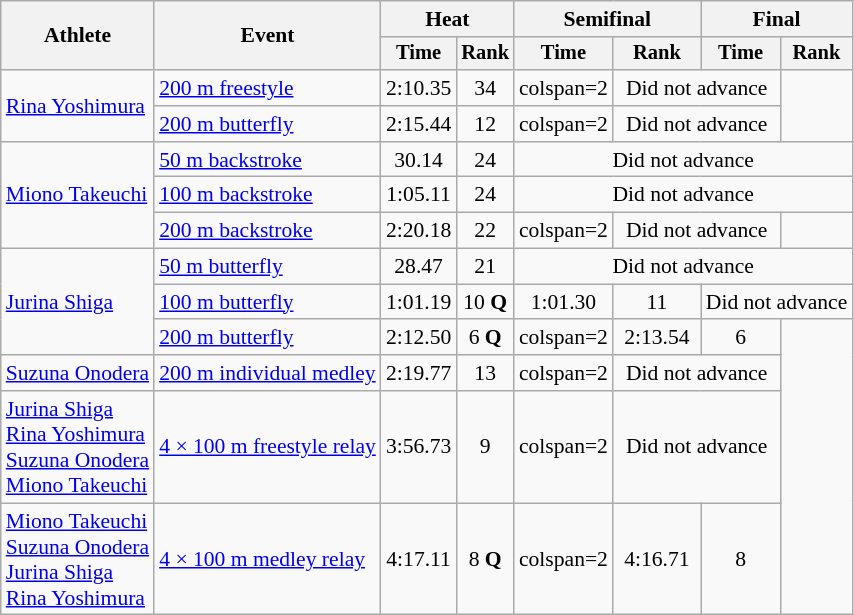<table class=wikitable style="font-size:90%">
<tr>
<th rowspan=2>Athlete</th>
<th rowspan=2>Event</th>
<th colspan="2">Heat</th>
<th colspan="2">Semifinal</th>
<th colspan="2">Final</th>
</tr>
<tr style="font-size:95%">
<th>Time</th>
<th>Rank</th>
<th>Time</th>
<th>Rank</th>
<th>Time</th>
<th>Rank</th>
</tr>
<tr align=center>
<td align=left rowspan=2><a href='#'>Rina Yoshimura</a></td>
<td align=left><a href='#'>200 m freestyle</a></td>
<td>2:10.35</td>
<td>34</td>
<td>colspan=2 </td>
<td colspan="2" align=center>Did not advance</td>
</tr>
<tr align=center>
<td align=left><a href='#'>200 m butterfly</a></td>
<td>2:15.44</td>
<td>12</td>
<td>colspan=2 </td>
<td colspan="2" align=center>Did not advance</td>
</tr>
<tr align=center>
<td align=left rowspan=3><a href='#'>Miono Takeuchi</a></td>
<td align=left><a href='#'>50 m backstroke</a></td>
<td>30.14</td>
<td>24</td>
<td colspan="4" align=center>Did not advance</td>
</tr>
<tr align=center>
<td align=left><a href='#'>100 m backstroke</a></td>
<td>1:05.11</td>
<td>24</td>
<td colspan="4" align=center>Did not advance</td>
</tr>
<tr align=center>
<td align=left><a href='#'>200 m backstroke</a></td>
<td>2:20.18</td>
<td>22</td>
<td>colspan=2 </td>
<td colspan="2" align=center>Did not advance</td>
</tr>
<tr align=center>
<td align=left rowspan=3><a href='#'>Jurina Shiga</a></td>
<td align=left><a href='#'>50 m butterfly</a></td>
<td>28.47</td>
<td>21</td>
<td colspan="4" align=center>Did not advance</td>
</tr>
<tr align=center>
<td align=left><a href='#'>100 m butterfly</a></td>
<td>1:01.19</td>
<td>10 <strong>Q</strong></td>
<td>1:01.30</td>
<td>11</td>
<td colspan="2" align=center>Did not advance</td>
</tr>
<tr align=center>
<td align=left><a href='#'>200 m butterfly</a></td>
<td>2:12.50</td>
<td>6 <strong>Q</strong></td>
<td>colspan=2 </td>
<td>2:13.54</td>
<td>6</td>
</tr>
<tr align=center>
<td align=left><a href='#'>Suzuna Onodera</a></td>
<td align=left><a href='#'>200 m individual medley</a></td>
<td>2:19.77</td>
<td>13</td>
<td>colspan=2 </td>
<td colspan="2" align=center>Did not advance</td>
</tr>
<tr align=center>
<td align=left><a href='#'>Jurina Shiga</a><br><a href='#'>Rina Yoshimura</a><br><a href='#'>Suzuna Onodera</a><br><a href='#'>Miono Takeuchi</a></td>
<td align=left><a href='#'>4 × 100 m freestyle relay</a></td>
<td>3:56.73</td>
<td>9</td>
<td>colspan=2 </td>
<td colspan="2" align=center>Did not advance</td>
</tr>
<tr align=center>
<td align=left><a href='#'>Miono Takeuchi</a><br><a href='#'>Suzuna Onodera</a><br><a href='#'>Jurina Shiga</a><br><a href='#'>Rina Yoshimura</a></td>
<td align=left><a href='#'>4 × 100 m medley relay</a></td>
<td>4:17.11</td>
<td>8 <strong>Q</strong></td>
<td>colspan=2 </td>
<td>4:16.71</td>
<td>8</td>
</tr>
</table>
